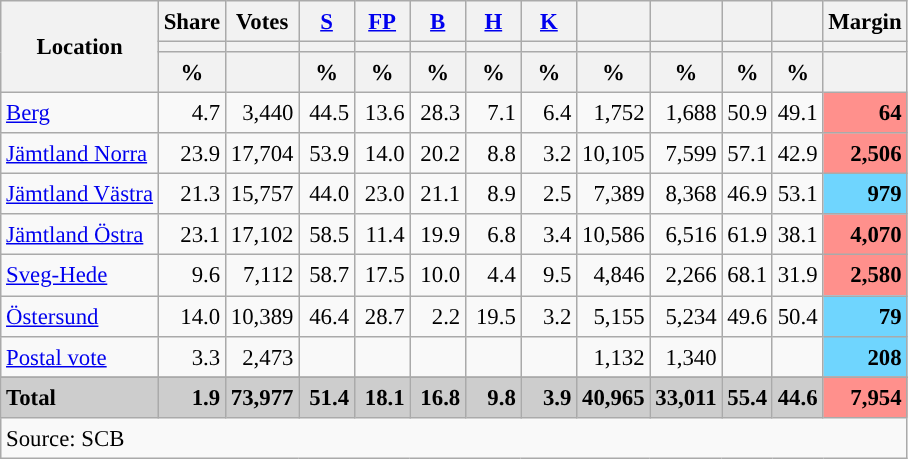<table class="wikitable sortable" style="text-align:right; font-size:95%; line-height:20px;">
<tr>
<th rowspan="3">Location</th>
<th>Share</th>
<th>Votes</th>
<th width="30px" class="unsortable"><a href='#'>S</a></th>
<th width="30px" class="unsortable"><a href='#'>FP</a></th>
<th width="30px" class="unsortable"><a href='#'>B</a></th>
<th width="30px" class="unsortable"><a href='#'>H</a></th>
<th width="30px" class="unsortable"><a href='#'>K</a></th>
<th></th>
<th></th>
<th></th>
<th></th>
<th>Margin</th>
</tr>
<tr>
<th></th>
<th></th>
<th style="background:"></th>
<th style="background:"></th>
<th style="background:"></th>
<th style="background:"></th>
<th style="background:"></th>
<th style="background:"></th>
<th style="background:"></th>
<th style="background:"></th>
<th style="background:"></th>
<th></th>
</tr>
<tr>
<th data-sort-type="number">%</th>
<th></th>
<th data-sort-type="number">%</th>
<th data-sort-type="number">%</th>
<th data-sort-type="number">%</th>
<th data-sort-type="number">%</th>
<th data-sort-type="number">%</th>
<th data-sort-type="number">%</th>
<th data-sort-type="number">%</th>
<th data-sort-type="number">%</th>
<th data-sort-type="number">%</th>
<th data-sort-type="number"></th>
</tr>
<tr>
<td align=left><a href='#'>Berg</a></td>
<td>4.7</td>
<td>3,440</td>
<td>44.5</td>
<td>13.6</td>
<td>28.3</td>
<td>7.1</td>
<td>6.4</td>
<td>1,752</td>
<td>1,688</td>
<td>50.9</td>
<td>49.1</td>
<td bgcolor=#ff908c><strong>64</strong></td>
</tr>
<tr>
<td align=left><a href='#'>Jämtland Norra</a></td>
<td>23.9</td>
<td>17,704</td>
<td>53.9</td>
<td>14.0</td>
<td>20.2</td>
<td>8.8</td>
<td>3.2</td>
<td>10,105</td>
<td>7,599</td>
<td>57.1</td>
<td>42.9</td>
<td bgcolor=#ff908c><strong>2,506</strong></td>
</tr>
<tr>
<td align=left><a href='#'>Jämtland Västra</a></td>
<td>21.3</td>
<td>15,757</td>
<td>44.0</td>
<td>23.0</td>
<td>21.1</td>
<td>8.9</td>
<td>2.5</td>
<td>7,389</td>
<td>8,368</td>
<td>46.9</td>
<td>53.1</td>
<td bgcolor=#6fd5fe><strong>979</strong></td>
</tr>
<tr>
<td align=left><a href='#'>Jämtland Östra</a></td>
<td>23.1</td>
<td>17,102</td>
<td>58.5</td>
<td>11.4</td>
<td>19.9</td>
<td>6.8</td>
<td>3.4</td>
<td>10,586</td>
<td>6,516</td>
<td>61.9</td>
<td>38.1</td>
<td bgcolor=#ff908c><strong>4,070</strong></td>
</tr>
<tr>
<td align=left><a href='#'>Sveg-Hede</a></td>
<td>9.6</td>
<td>7,112</td>
<td>58.7</td>
<td>17.5</td>
<td>10.0</td>
<td>4.4</td>
<td>9.5</td>
<td>4,846</td>
<td>2,266</td>
<td>68.1</td>
<td>31.9</td>
<td bgcolor=#ff908c><strong>2,580</strong></td>
</tr>
<tr>
<td align=left><a href='#'>Östersund</a></td>
<td>14.0</td>
<td>10,389</td>
<td>46.4</td>
<td>28.7</td>
<td>2.2</td>
<td>19.5</td>
<td>3.2</td>
<td>5,155</td>
<td>5,234</td>
<td>49.6</td>
<td>50.4</td>
<td bgcolor=#6fd5fe><strong>79</strong></td>
</tr>
<tr>
<td align=left><a href='#'>Postal vote</a></td>
<td>3.3</td>
<td>2,473</td>
<td></td>
<td></td>
<td></td>
<td></td>
<td></td>
<td>1,132</td>
<td>1,340</td>
<td></td>
<td></td>
<td bgcolor=#6fd5fe><strong>208</strong></td>
</tr>
<tr>
</tr>
<tr style="background:#CDCDCD;">
<td align=left><strong>Total</strong></td>
<td><strong>1.9</strong></td>
<td><strong>73,977</strong></td>
<td><strong>51.4</strong></td>
<td><strong>18.1</strong></td>
<td><strong>16.8</strong></td>
<td><strong>9.8</strong></td>
<td><strong>3.9</strong></td>
<td><strong>40,965</strong></td>
<td><strong>33,011</strong></td>
<td><strong>55.4</strong></td>
<td><strong>44.6</strong></td>
<td bgcolor=#ff908c><strong>7,954</strong></td>
</tr>
<tr>
<td align=left colspan=13>Source: SCB </td>
</tr>
</table>
